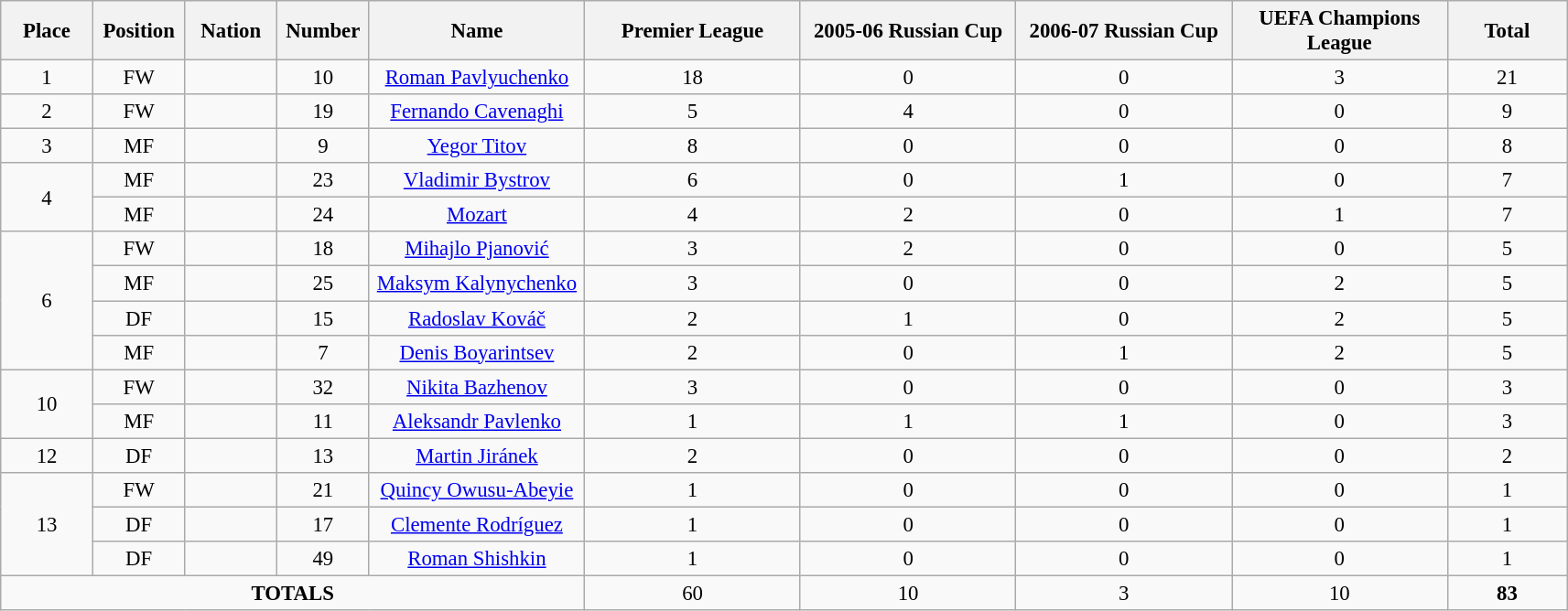<table class="wikitable" style="font-size: 95%; text-align: center;">
<tr>
<th width=60>Place</th>
<th width=60>Position</th>
<th width=60>Nation</th>
<th width=60>Number</th>
<th width=150>Name</th>
<th width=150>Premier League</th>
<th width=150>2005-06 Russian Cup</th>
<th width=150>2006-07 Russian Cup</th>
<th width=150>UEFA Champions League</th>
<th width=80>Total</th>
</tr>
<tr>
<td>1</td>
<td>FW</td>
<td></td>
<td>10</td>
<td><a href='#'>Roman Pavlyuchenko</a></td>
<td>18</td>
<td>0</td>
<td>0</td>
<td>3</td>
<td>21</td>
</tr>
<tr>
<td>2</td>
<td>FW</td>
<td></td>
<td>19</td>
<td><a href='#'>Fernando Cavenaghi</a></td>
<td>5</td>
<td>4</td>
<td>0</td>
<td>0</td>
<td>9</td>
</tr>
<tr>
<td>3</td>
<td>MF</td>
<td></td>
<td>9</td>
<td><a href='#'>Yegor Titov</a></td>
<td>8</td>
<td>0</td>
<td>0</td>
<td>0</td>
<td>8</td>
</tr>
<tr>
<td rowspan="2">4</td>
<td>MF</td>
<td></td>
<td>23</td>
<td><a href='#'>Vladimir Bystrov</a></td>
<td>6</td>
<td>0</td>
<td>1</td>
<td>0</td>
<td>7</td>
</tr>
<tr>
<td>MF</td>
<td></td>
<td>24</td>
<td><a href='#'>Mozart</a></td>
<td>4</td>
<td>2</td>
<td>0</td>
<td>1</td>
<td>7</td>
</tr>
<tr>
<td rowspan="4">6</td>
<td>FW</td>
<td></td>
<td>18</td>
<td><a href='#'>Mihajlo Pjanović</a></td>
<td>3</td>
<td>2</td>
<td>0</td>
<td>0</td>
<td>5</td>
</tr>
<tr>
<td>MF</td>
<td></td>
<td>25</td>
<td><a href='#'>Maksym Kalynychenko</a></td>
<td>3</td>
<td>0</td>
<td>0</td>
<td>2</td>
<td>5</td>
</tr>
<tr>
<td>DF</td>
<td></td>
<td>15</td>
<td><a href='#'>Radoslav Kováč</a></td>
<td>2</td>
<td>1</td>
<td>0</td>
<td>2</td>
<td>5</td>
</tr>
<tr>
<td>MF</td>
<td></td>
<td>7</td>
<td><a href='#'>Denis Boyarintsev</a></td>
<td>2</td>
<td>0</td>
<td>1</td>
<td>2</td>
<td>5</td>
</tr>
<tr>
<td rowspan="2">10</td>
<td>FW</td>
<td></td>
<td>32</td>
<td><a href='#'>Nikita Bazhenov</a></td>
<td>3</td>
<td>0</td>
<td>0</td>
<td>0</td>
<td>3</td>
</tr>
<tr>
<td>MF</td>
<td></td>
<td>11</td>
<td><a href='#'>Aleksandr Pavlenko</a></td>
<td>1</td>
<td>1</td>
<td>1</td>
<td>0</td>
<td>3</td>
</tr>
<tr>
<td>12</td>
<td>DF</td>
<td></td>
<td>13</td>
<td><a href='#'>Martin Jiránek</a></td>
<td>2</td>
<td>0</td>
<td>0</td>
<td>0</td>
<td>2</td>
</tr>
<tr>
<td rowspan="3">13</td>
<td>FW</td>
<td></td>
<td>21</td>
<td><a href='#'>Quincy Owusu-Abeyie</a></td>
<td>1</td>
<td>0</td>
<td>0</td>
<td>0</td>
<td>1</td>
</tr>
<tr>
<td>DF</td>
<td></td>
<td>17</td>
<td><a href='#'>Clemente Rodríguez</a></td>
<td>1</td>
<td>0</td>
<td>0</td>
<td>0</td>
<td>1</td>
</tr>
<tr>
<td>DF</td>
<td></td>
<td>49</td>
<td><a href='#'>Roman Shishkin</a></td>
<td>1</td>
<td>0</td>
<td>0</td>
<td>0</td>
<td>1</td>
</tr>
<tr>
<td colspan="5"><strong>TOTALS</strong></td>
<td>60</td>
<td>10</td>
<td>3</td>
<td>10</td>
<td><strong>83</strong></td>
</tr>
</table>
